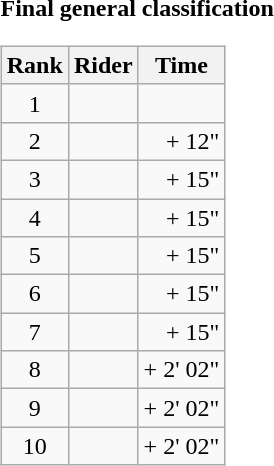<table>
<tr>
<td><strong>Final general classification</strong><br><table class="wikitable">
<tr>
<th scope="col">Rank</th>
<th scope="col">Rider</th>
<th scope="col">Time</th>
</tr>
<tr>
<td style="text-align:center;">1</td>
<td></td>
<td style="text-align:right;"></td>
</tr>
<tr>
<td style="text-align:center;">2</td>
<td></td>
<td style="text-align:right;">+ 12"</td>
</tr>
<tr>
<td style="text-align:center;">3</td>
<td></td>
<td style="text-align:right;">+ 15"</td>
</tr>
<tr>
<td style="text-align:center;">4</td>
<td></td>
<td style="text-align:right;">+ 15"</td>
</tr>
<tr>
<td style="text-align:center;">5</td>
<td></td>
<td style="text-align:right;">+ 15"</td>
</tr>
<tr>
<td style="text-align:center;">6</td>
<td></td>
<td style="text-align:right;">+ 15"</td>
</tr>
<tr>
<td style="text-align:center;">7</td>
<td></td>
<td style="text-align:right;">+ 15"</td>
</tr>
<tr>
<td style="text-align:center;">8</td>
<td></td>
<td style="text-align:right;">+ 2' 02"</td>
</tr>
<tr>
<td style="text-align:center;">9</td>
<td></td>
<td style="text-align:right;">+ 2' 02"</td>
</tr>
<tr>
<td style="text-align:center;">10</td>
<td></td>
<td style="text-align:right;">+ 2' 02"</td>
</tr>
</table>
</td>
</tr>
</table>
